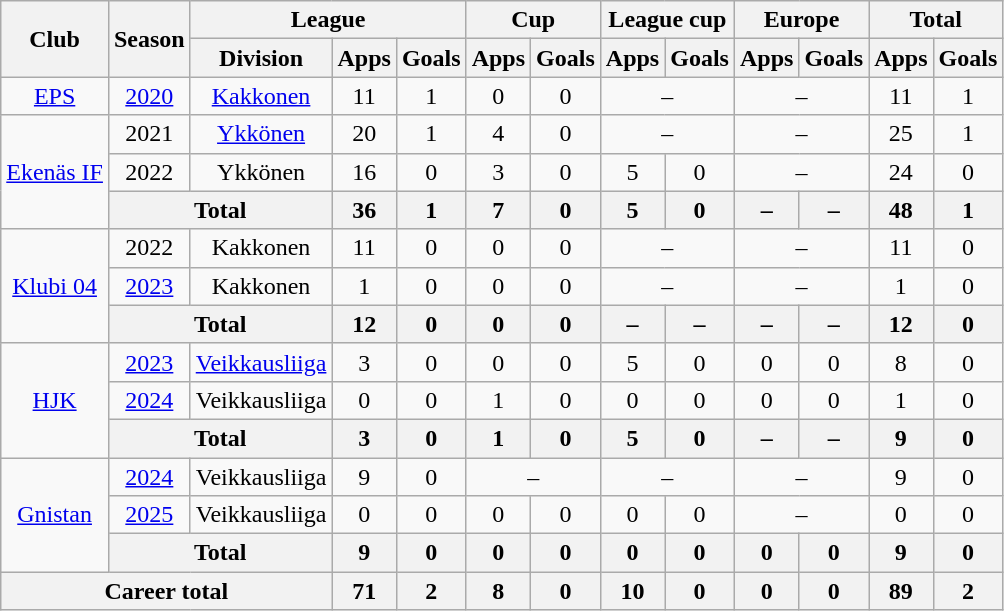<table class="wikitable" style="text-align: center;">
<tr>
<th rowspan=2>Club</th>
<th rowspan=2>Season</th>
<th colspan=3>League</th>
<th colspan=2>Cup</th>
<th colspan=2>League cup</th>
<th colspan=2>Europe</th>
<th colspan=2>Total</th>
</tr>
<tr>
<th>Division</th>
<th>Apps</th>
<th>Goals</th>
<th>Apps</th>
<th>Goals</th>
<th>Apps</th>
<th>Goals</th>
<th>Apps</th>
<th>Goals</th>
<th>Apps</th>
<th>Goals</th>
</tr>
<tr>
<td><a href='#'>EPS</a></td>
<td><a href='#'>2020</a></td>
<td><a href='#'>Kakkonen</a></td>
<td>11</td>
<td>1</td>
<td>0</td>
<td>0</td>
<td colspan=2>–</td>
<td colspan=2>–</td>
<td>11</td>
<td>1</td>
</tr>
<tr>
<td rowspan=3><a href='#'>Ekenäs IF</a></td>
<td>2021</td>
<td><a href='#'>Ykkönen</a></td>
<td>20</td>
<td>1</td>
<td>4</td>
<td>0</td>
<td colspan=2>–</td>
<td colspan=2>–</td>
<td>25</td>
<td>1</td>
</tr>
<tr>
<td>2022</td>
<td>Ykkönen</td>
<td>16</td>
<td>0</td>
<td>3</td>
<td>0</td>
<td>5</td>
<td>0</td>
<td colspan=2>–</td>
<td>24</td>
<td>0</td>
</tr>
<tr>
<th colspan="2">Total</th>
<th>36</th>
<th>1</th>
<th>7</th>
<th>0</th>
<th>5</th>
<th>0</th>
<th>–</th>
<th>–</th>
<th>48</th>
<th>1</th>
</tr>
<tr>
<td rowspan="3"><a href='#'>Klubi 04</a></td>
<td>2022</td>
<td>Kakkonen</td>
<td>11</td>
<td>0</td>
<td>0</td>
<td>0</td>
<td colspan=2>–</td>
<td colspan=2>–</td>
<td>11</td>
<td>0</td>
</tr>
<tr>
<td><a href='#'>2023</a></td>
<td>Kakkonen</td>
<td>1</td>
<td>0</td>
<td>0</td>
<td>0</td>
<td colspan=2>–</td>
<td colspan=2>–</td>
<td>1</td>
<td>0</td>
</tr>
<tr>
<th colspan="2">Total</th>
<th>12</th>
<th>0</th>
<th>0</th>
<th>0</th>
<th>–</th>
<th>–</th>
<th>–</th>
<th>–</th>
<th>12</th>
<th>0</th>
</tr>
<tr>
<td rowspan=3><a href='#'>HJK</a></td>
<td><a href='#'>2023</a></td>
<td><a href='#'>Veikkausliiga</a></td>
<td>3</td>
<td>0</td>
<td>0</td>
<td>0</td>
<td>5</td>
<td>0</td>
<td>0</td>
<td>0</td>
<td>8</td>
<td>0</td>
</tr>
<tr>
<td><a href='#'>2024</a></td>
<td>Veikkausliiga</td>
<td>0</td>
<td>0</td>
<td>1</td>
<td>0</td>
<td>0</td>
<td>0</td>
<td>0</td>
<td>0</td>
<td>1</td>
<td>0</td>
</tr>
<tr>
<th colspan="2">Total</th>
<th>3</th>
<th>0</th>
<th>1</th>
<th>0</th>
<th>5</th>
<th>0</th>
<th>–</th>
<th>–</th>
<th>9</th>
<th>0</th>
</tr>
<tr>
<td rowspan=3><a href='#'>Gnistan</a></td>
<td><a href='#'>2024</a></td>
<td>Veikkausliiga</td>
<td>9</td>
<td>0</td>
<td colspan=2>–</td>
<td colspan=2>–</td>
<td colspan=2>–</td>
<td>9</td>
<td>0</td>
</tr>
<tr>
<td><a href='#'>2025</a></td>
<td>Veikkausliiga</td>
<td>0</td>
<td>0</td>
<td>0</td>
<td>0</td>
<td>0</td>
<td>0</td>
<td colspan=2>–</td>
<td>0</td>
<td>0</td>
</tr>
<tr>
<th colspan=2>Total</th>
<th>9</th>
<th>0</th>
<th>0</th>
<th>0</th>
<th>0</th>
<th>0</th>
<th>0</th>
<th>0</th>
<th>9</th>
<th>0</th>
</tr>
<tr>
<th colspan="3">Career total</th>
<th>71</th>
<th>2</th>
<th>8</th>
<th>0</th>
<th>10</th>
<th>0</th>
<th>0</th>
<th>0</th>
<th>89</th>
<th>2</th>
</tr>
</table>
